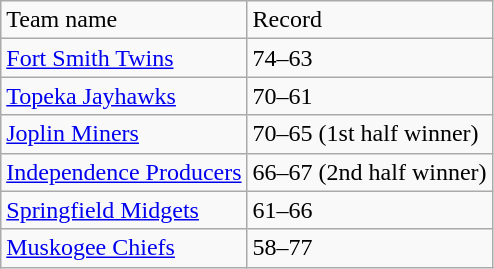<table class="wikitable">
<tr>
<td>Team name</td>
<td>Record</td>
</tr>
<tr>
<td><a href='#'>Fort Smith Twins</a></td>
<td>74–63</td>
</tr>
<tr>
<td><a href='#'>Topeka Jayhawks</a></td>
<td>70–61</td>
</tr>
<tr>
<td><a href='#'>Joplin Miners</a></td>
<td>70–65 (1st half winner)</td>
</tr>
<tr>
<td><a href='#'>Independence Producers</a></td>
<td>66–67 (2nd half winner)</td>
</tr>
<tr>
<td><a href='#'>Springfield Midgets</a></td>
<td>61–66</td>
</tr>
<tr>
<td><a href='#'>Muskogee Chiefs</a></td>
<td>58–77</td>
</tr>
</table>
